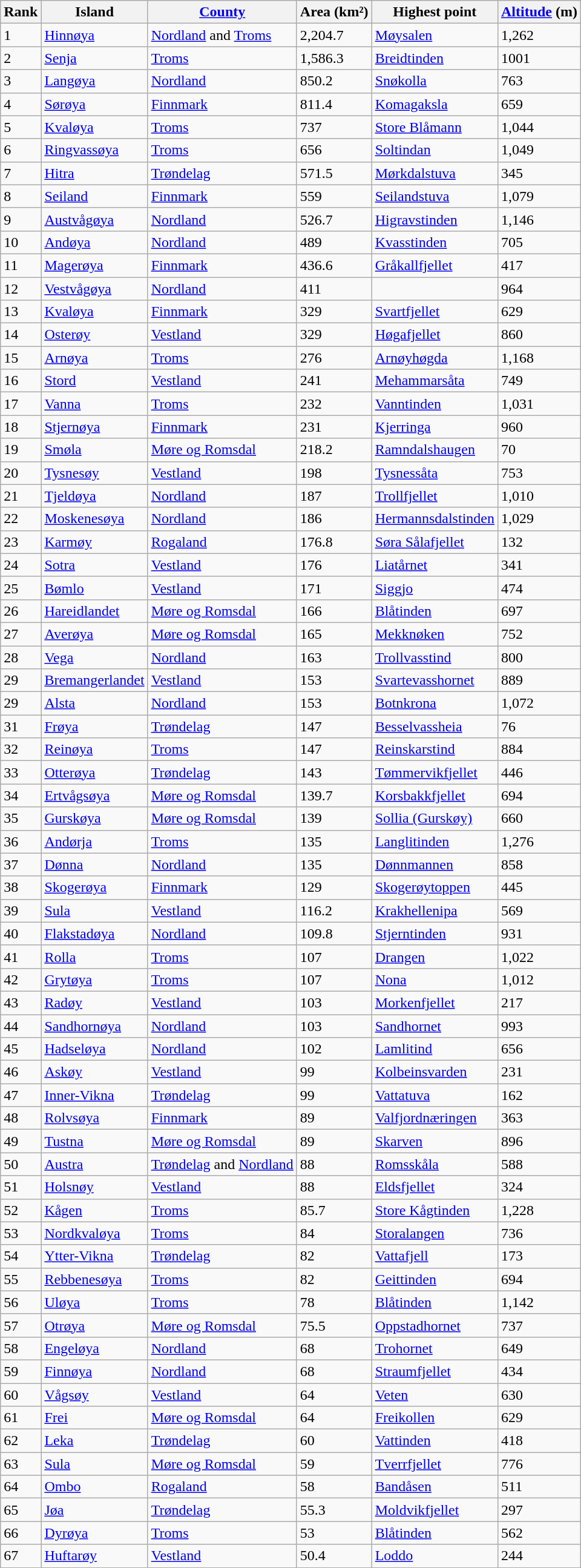<table class="wikitable sortable">
<tr>
<th>Rank</th>
<th>Island</th>
<th><a href='#'>County</a></th>
<th>Area (km²)</th>
<th>Highest point</th>
<th><a href='#'>Altitude</a> (m)</th>
</tr>
<tr>
<td>1</td>
<td><a href='#'>Hinnøya</a></td>
<td><a href='#'>Nordland</a> and <a href='#'>Troms</a></td>
<td>2,204.7</td>
<td><a href='#'>Møysalen</a></td>
<td>1,262</td>
</tr>
<tr>
<td>2</td>
<td><a href='#'>Senja</a></td>
<td><a href='#'>Troms</a></td>
<td>1,586.3</td>
<td><a href='#'>Breidtinden</a></td>
<td>1001</td>
</tr>
<tr>
<td>3</td>
<td><a href='#'>Langøya</a></td>
<td><a href='#'>Nordland</a></td>
<td>850.2</td>
<td><a href='#'>Snøkolla</a></td>
<td>763</td>
</tr>
<tr>
<td>4</td>
<td><a href='#'>Sørøya</a></td>
<td><a href='#'>Finnmark</a></td>
<td>811.4</td>
<td><a href='#'>Komagaksla</a></td>
<td>659</td>
</tr>
<tr>
<td>5</td>
<td><a href='#'>Kvaløya</a></td>
<td><a href='#'>Troms</a></td>
<td>737</td>
<td><a href='#'>Store Blåmann</a></td>
<td>1,044</td>
</tr>
<tr>
<td>6</td>
<td><a href='#'>Ringvassøya</a></td>
<td><a href='#'>Troms</a></td>
<td>656</td>
<td><a href='#'>Soltindan</a></td>
<td>1,049</td>
</tr>
<tr>
<td>7</td>
<td><a href='#'>Hitra</a></td>
<td><a href='#'>Trøndelag</a></td>
<td>571.5</td>
<td><a href='#'>Mørkdalstuva</a></td>
<td>345</td>
</tr>
<tr>
<td>8</td>
<td><a href='#'>Seiland</a></td>
<td><a href='#'>Finnmark</a></td>
<td>559</td>
<td><a href='#'>Seilandstuva</a></td>
<td>1,079</td>
</tr>
<tr>
<td>9</td>
<td><a href='#'>Austvågøya</a></td>
<td><a href='#'>Nordland</a></td>
<td>526.7</td>
<td><a href='#'>Higravstinden</a></td>
<td>1,146</td>
</tr>
<tr>
<td>10</td>
<td><a href='#'>Andøya</a></td>
<td><a href='#'>Nordland</a></td>
<td>489</td>
<td><a href='#'>Kvasstinden</a></td>
<td>705</td>
</tr>
<tr>
<td>11</td>
<td><a href='#'>Magerøya</a></td>
<td><a href='#'>Finnmark</a></td>
<td>436.6</td>
<td><a href='#'>Gråkallfjellet</a></td>
<td>417</td>
</tr>
<tr>
<td>12</td>
<td><a href='#'>Vestvågøya</a></td>
<td><a href='#'>Nordland</a></td>
<td>411</td>
<td></td>
<td>964</td>
</tr>
<tr>
<td>13</td>
<td><a href='#'>Kvaløya</a></td>
<td><a href='#'>Finnmark</a></td>
<td>329</td>
<td><a href='#'>Svartfjellet</a></td>
<td>629</td>
</tr>
<tr>
<td>14</td>
<td><a href='#'>Osterøy</a></td>
<td><a href='#'>Vestland</a></td>
<td>329</td>
<td><a href='#'>Høgafjellet</a></td>
<td>860</td>
</tr>
<tr>
<td>15</td>
<td><a href='#'>Arnøya</a></td>
<td><a href='#'>Troms</a></td>
<td>276</td>
<td><a href='#'>Arnøyhøgda</a></td>
<td>1,168</td>
</tr>
<tr>
<td>16</td>
<td><a href='#'>Stord</a></td>
<td><a href='#'>Vestland</a></td>
<td>241</td>
<td><a href='#'>Mehammarsåta</a></td>
<td>749</td>
</tr>
<tr>
<td>17</td>
<td><a href='#'>Vanna</a></td>
<td><a href='#'>Troms</a></td>
<td>232</td>
<td><a href='#'>Vanntinden</a></td>
<td>1,031</td>
</tr>
<tr>
<td>18</td>
<td><a href='#'>Stjernøya</a></td>
<td><a href='#'>Finnmark</a></td>
<td>231</td>
<td><a href='#'>Kjerringa</a></td>
<td>960</td>
</tr>
<tr>
<td>19</td>
<td><a href='#'>Smøla</a></td>
<td><a href='#'>Møre og Romsdal</a></td>
<td>218.2</td>
<td><a href='#'>Ramndalshaugen</a></td>
<td>70</td>
</tr>
<tr>
<td>20</td>
<td><a href='#'>Tysnesøy</a></td>
<td><a href='#'>Vestland</a></td>
<td>198</td>
<td><a href='#'>Tysnessåta</a></td>
<td>753</td>
</tr>
<tr>
<td>21</td>
<td><a href='#'>Tjeldøya</a></td>
<td><a href='#'>Nordland</a></td>
<td>187</td>
<td><a href='#'>Trollfjellet</a></td>
<td>1,010</td>
</tr>
<tr>
<td>22</td>
<td><a href='#'>Moskenesøya</a></td>
<td><a href='#'>Nordland</a></td>
<td>186</td>
<td><a href='#'>Hermannsdalstinden</a></td>
<td>1,029</td>
</tr>
<tr>
<td>23</td>
<td><a href='#'>Karmøy</a></td>
<td><a href='#'>Rogaland</a></td>
<td>176.8</td>
<td><a href='#'>Søra Sålafjellet</a></td>
<td>132</td>
</tr>
<tr>
<td>24</td>
<td><a href='#'>Sotra</a></td>
<td><a href='#'>Vestland</a></td>
<td>176</td>
<td><a href='#'>Liatårnet</a></td>
<td>341</td>
</tr>
<tr>
<td>25</td>
<td><a href='#'>Bømlo</a></td>
<td><a href='#'>Vestland</a></td>
<td>171</td>
<td><a href='#'>Siggjo</a></td>
<td>474</td>
</tr>
<tr>
<td>26</td>
<td><a href='#'>Hareidlandet</a></td>
<td><a href='#'>Møre og Romsdal</a></td>
<td>166</td>
<td><a href='#'>Blåtinden</a></td>
<td>697</td>
</tr>
<tr>
<td>27</td>
<td><a href='#'>Averøya</a></td>
<td><a href='#'>Møre og Romsdal</a></td>
<td>165</td>
<td><a href='#'>Mekknøken</a></td>
<td>752</td>
</tr>
<tr>
<td>28</td>
<td><a href='#'>Vega</a></td>
<td><a href='#'>Nordland</a></td>
<td>163</td>
<td><a href='#'>Trollvasstind</a></td>
<td>800</td>
</tr>
<tr>
<td>29</td>
<td><a href='#'>Bremangerlandet</a></td>
<td><a href='#'>Vestland</a></td>
<td>153</td>
<td><a href='#'>Svartevasshornet</a></td>
<td>889</td>
</tr>
<tr>
<td>29</td>
<td><a href='#'>Alsta</a></td>
<td><a href='#'>Nordland</a></td>
<td>153</td>
<td><a href='#'>Botnkrona</a></td>
<td>1,072</td>
</tr>
<tr>
<td>31</td>
<td><a href='#'>Frøya</a></td>
<td><a href='#'>Trøndelag</a></td>
<td>147</td>
<td><a href='#'>Besselvassheia</a></td>
<td>76</td>
</tr>
<tr>
<td>32</td>
<td><a href='#'>Reinøya</a></td>
<td><a href='#'>Troms</a></td>
<td>147</td>
<td><a href='#'>Reinskarstind</a></td>
<td>884</td>
</tr>
<tr>
<td>33</td>
<td><a href='#'>Otterøya</a></td>
<td><a href='#'>Trøndelag</a></td>
<td>143</td>
<td><a href='#'>Tømmervikfjellet</a></td>
<td>446</td>
</tr>
<tr>
<td>34</td>
<td><a href='#'>Ertvågsøya</a></td>
<td><a href='#'>Møre og Romsdal</a></td>
<td>139.7</td>
<td><a href='#'>Korsbakkfjellet</a></td>
<td>694</td>
</tr>
<tr>
<td>35</td>
<td><a href='#'>Gurskøya</a></td>
<td><a href='#'>Møre og Romsdal</a></td>
<td>139</td>
<td><a href='#'>Sollia (Gurskøy)</a></td>
<td>660</td>
</tr>
<tr>
<td>36</td>
<td><a href='#'>Andørja</a></td>
<td><a href='#'>Troms</a></td>
<td>135</td>
<td><a href='#'>Langlitinden</a></td>
<td>1,276</td>
</tr>
<tr>
<td>37</td>
<td><a href='#'>Dønna</a></td>
<td><a href='#'>Nordland</a></td>
<td>135</td>
<td><a href='#'>Dønnmannen</a></td>
<td>858</td>
</tr>
<tr>
<td>38</td>
<td><a href='#'>Skogerøya</a></td>
<td><a href='#'>Finnmark</a></td>
<td>129</td>
<td><a href='#'>Skogerøytoppen</a></td>
<td>445</td>
</tr>
<tr>
<td>39</td>
<td><a href='#'>Sula</a></td>
<td><a href='#'>Vestland</a></td>
<td>116.2</td>
<td><a href='#'>Krakhellenipa</a></td>
<td>569</td>
</tr>
<tr>
<td>40</td>
<td><a href='#'>Flakstadøya</a></td>
<td><a href='#'>Nordland</a></td>
<td>109.8</td>
<td><a href='#'>Stjerntinden</a></td>
<td>931</td>
</tr>
<tr>
<td>41</td>
<td><a href='#'>Rolla</a></td>
<td><a href='#'>Troms</a></td>
<td>107</td>
<td><a href='#'>Drangen</a></td>
<td>1,022</td>
</tr>
<tr>
<td>42</td>
<td><a href='#'>Grytøya</a></td>
<td><a href='#'>Troms</a></td>
<td>107</td>
<td><a href='#'>Nona</a></td>
<td>1,012</td>
</tr>
<tr>
<td>43</td>
<td><a href='#'>Radøy</a></td>
<td><a href='#'>Vestland</a></td>
<td>103</td>
<td><a href='#'>Morkenfjellet</a></td>
<td>217</td>
</tr>
<tr>
<td>44</td>
<td><a href='#'>Sandhornøya</a></td>
<td><a href='#'>Nordland</a></td>
<td>103</td>
<td><a href='#'>Sandhornet</a></td>
<td>993</td>
</tr>
<tr>
<td>45</td>
<td><a href='#'>Hadseløya</a></td>
<td><a href='#'>Nordland</a></td>
<td>102</td>
<td><a href='#'>Lamlitind</a></td>
<td>656</td>
</tr>
<tr>
<td>46</td>
<td><a href='#'>Askøy</a></td>
<td><a href='#'>Vestland</a></td>
<td>99</td>
<td><a href='#'>Kolbeinsvarden</a></td>
<td>231</td>
</tr>
<tr>
<td>47</td>
<td><a href='#'>Inner-Vikna</a></td>
<td><a href='#'>Trøndelag</a></td>
<td>99</td>
<td><a href='#'>Vattatuva</a></td>
<td>162</td>
</tr>
<tr>
<td>48</td>
<td><a href='#'>Rolvsøya</a></td>
<td><a href='#'>Finnmark</a></td>
<td>89</td>
<td><a href='#'>Valfjordnæringen</a></td>
<td>363</td>
</tr>
<tr>
<td>49</td>
<td><a href='#'>Tustna</a></td>
<td><a href='#'>Møre og Romsdal</a></td>
<td>89</td>
<td><a href='#'>Skarven</a></td>
<td>896</td>
</tr>
<tr>
<td>50</td>
<td><a href='#'>Austra</a></td>
<td><a href='#'>Trøndelag</a> and <a href='#'>Nordland</a></td>
<td>88</td>
<td><a href='#'>Romsskåla</a></td>
<td>588</td>
</tr>
<tr>
<td>51</td>
<td><a href='#'>Holsnøy</a></td>
<td><a href='#'>Vestland</a></td>
<td>88</td>
<td><a href='#'>Eldsfjellet</a></td>
<td>324</td>
</tr>
<tr>
<td>52</td>
<td><a href='#'>Kågen</a></td>
<td><a href='#'>Troms</a></td>
<td>85.7</td>
<td><a href='#'>Store Kågtinden</a></td>
<td>1,228</td>
</tr>
<tr>
<td>53</td>
<td><a href='#'>Nordkvaløya</a></td>
<td><a href='#'>Troms</a></td>
<td>84</td>
<td><a href='#'>Storalangen</a></td>
<td>736</td>
</tr>
<tr>
<td>54</td>
<td><a href='#'>Ytter-Vikna</a></td>
<td><a href='#'>Trøndelag</a></td>
<td>82</td>
<td><a href='#'>Vattafjell</a></td>
<td>173</td>
</tr>
<tr>
<td>55</td>
<td><a href='#'>Rebbenesøya</a></td>
<td><a href='#'>Troms</a></td>
<td>82</td>
<td><a href='#'>Geittinden</a></td>
<td>694</td>
</tr>
<tr>
<td>56</td>
<td><a href='#'>Uløya</a></td>
<td><a href='#'>Troms</a></td>
<td>78</td>
<td><a href='#'>Blåtinden</a></td>
<td>1,142</td>
</tr>
<tr>
<td>57</td>
<td><a href='#'>Otrøya</a></td>
<td><a href='#'>Møre og Romsdal</a></td>
<td>75.5</td>
<td><a href='#'>Oppstadhornet</a></td>
<td>737</td>
</tr>
<tr>
<td>58</td>
<td><a href='#'>Engeløya</a></td>
<td><a href='#'>Nordland</a></td>
<td>68</td>
<td><a href='#'>Trohornet</a></td>
<td>649</td>
</tr>
<tr>
<td>59</td>
<td><a href='#'>Finnøya</a></td>
<td><a href='#'>Nordland</a></td>
<td>68</td>
<td><a href='#'>Straumfjellet</a></td>
<td>434</td>
</tr>
<tr>
<td>60</td>
<td><a href='#'>Vågsøy</a></td>
<td><a href='#'>Vestland</a></td>
<td>64</td>
<td><a href='#'>Veten</a></td>
<td>630</td>
</tr>
<tr>
<td>61</td>
<td><a href='#'>Frei</a></td>
<td><a href='#'>Møre og Romsdal</a></td>
<td>64</td>
<td><a href='#'>Freikollen</a></td>
<td>629</td>
</tr>
<tr>
<td>62</td>
<td><a href='#'>Leka</a></td>
<td><a href='#'>Trøndelag</a></td>
<td>60</td>
<td><a href='#'>Vattinden</a></td>
<td>418</td>
</tr>
<tr>
<td>63</td>
<td><a href='#'>Sula</a></td>
<td><a href='#'>Møre og Romsdal</a></td>
<td>59</td>
<td><a href='#'>Tverrfjellet</a></td>
<td>776</td>
</tr>
<tr>
<td>64</td>
<td><a href='#'>Ombo</a></td>
<td><a href='#'>Rogaland</a></td>
<td>58</td>
<td><a href='#'>Bandåsen</a></td>
<td>511</td>
</tr>
<tr>
<td>65</td>
<td><a href='#'>Jøa</a></td>
<td><a href='#'>Trøndelag</a></td>
<td>55.3</td>
<td><a href='#'>Moldvikfjellet</a></td>
<td>297</td>
</tr>
<tr>
<td>66</td>
<td><a href='#'>Dyrøya</a></td>
<td><a href='#'>Troms</a></td>
<td>53</td>
<td><a href='#'>Blåtinden</a></td>
<td>562</td>
</tr>
<tr>
<td>67</td>
<td><a href='#'>Huftarøy</a></td>
<td><a href='#'>Vestland</a></td>
<td>50.4</td>
<td><a href='#'>Loddo</a></td>
<td>244</td>
</tr>
</table>
